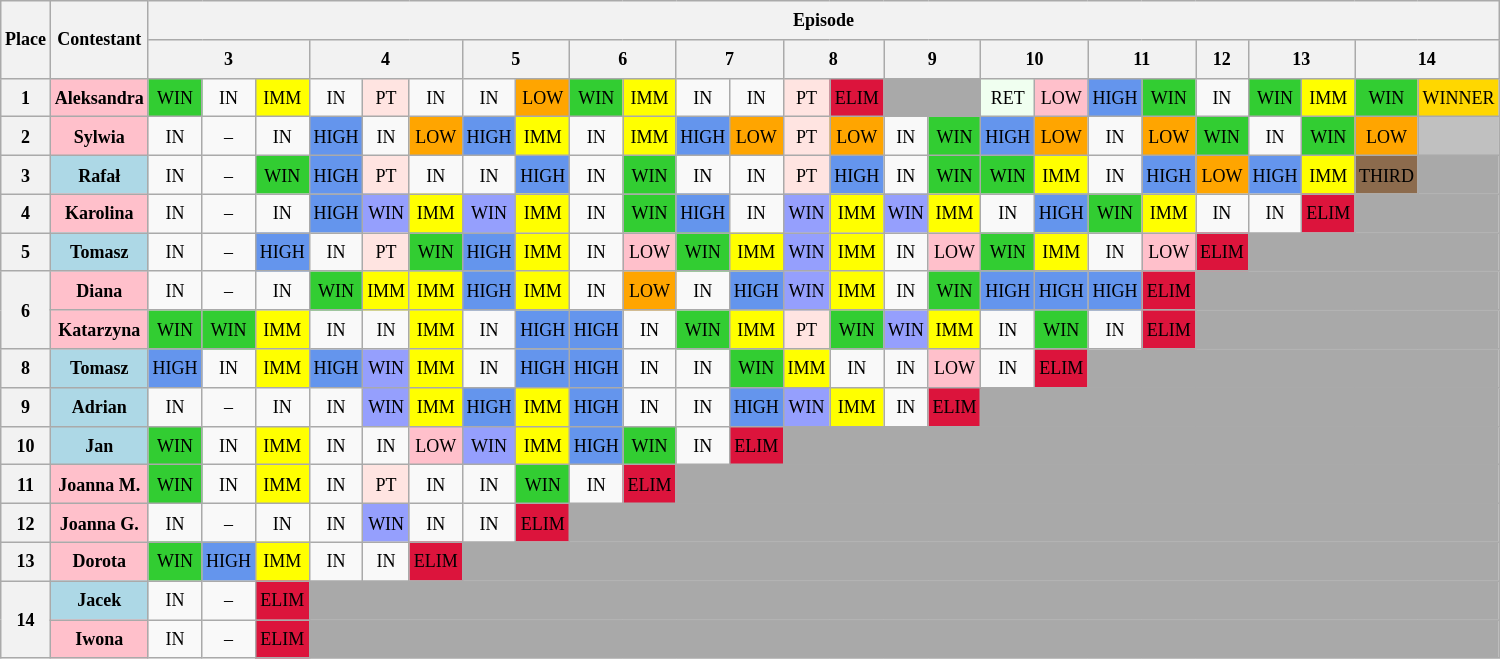<table class="wikitable" style="text-align: center; font-size: 9pt; line-height:20px;">
<tr>
<th rowspan="2">Place</th>
<th rowspan="2">Contestant</th>
<th colspan="25">Episode</th>
</tr>
<tr>
<th colspan="3">3</th>
<th colspan="3">4</th>
<th colspan="2">5</th>
<th colspan="2">6</th>
<th colspan="2">7</th>
<th colspan="2">8</th>
<th colspan="2">9</th>
<th colspan="2">10</th>
<th colspan="2">11</th>
<th colspan="1">12</th>
<th colspan="2">13</th>
<th colspan="2">14</th>
</tr>
<tr>
<th>1</th>
<th style="background:pink">Aleksandra</th>
<td bgcolor=limegreen>WIN</td>
<td>IN</td>
<td bgcolor=yellow>IMM</td>
<td>IN</td>
<td bgcolor=mistyrose>PT</td>
<td>IN</td>
<td>IN</td>
<td bgcolor=orange>LOW</td>
<td bgcolor=limegreen>WIN</td>
<td bgcolor=yellow>IMM</td>
<td>IN</td>
<td>IN</td>
<td bgcolor=mistyrose>PT</td>
<td bgcolor=crimson>ELIM</td>
<td colspan="2" bgcolor=darkgrey></td>
<td style="background:honeydew">RET</td>
<td bgcolor=pink>LOW</td>
<td bgcolor=cornflowerblue>HIGH</td>
<td bgcolor=limegreen>WIN</td>
<td>IN</td>
<td bgcolor=limegreen>WIN</td>
<td bgcolor=yellow>IMM</td>
<td bgcolor=limegreen>WIN</td>
<td bgcolor=gold>WINNER</td>
</tr>
<tr>
<th>2</th>
<th style="background:pink">Sylwia</th>
<td>IN</td>
<td>–</td>
<td>IN</td>
<td bgcolor=cornflowerblue>HIGH</td>
<td>IN</td>
<td bgcolor=orange>LOW</td>
<td bgcolor=cornflowerblue>HIGH</td>
<td bgcolor=yellow>IMM</td>
<td>IN</td>
<td bgcolor=yellow>IMM</td>
<td bgcolor=cornflowerblue>HIGH</td>
<td bgcolor=orange>LOW</td>
<td bgcolor=mistyrose>PT</td>
<td bgcolor=orange>LOW</td>
<td>IN</td>
<td bgcolor=limegreen>WIN</td>
<td bgcolor=cornflowerblue>HIGH</td>
<td bgcolor=orange>LOW</td>
<td>IN</td>
<td bgcolor=orange>LOW</td>
<td bgcolor=limegreen>WIN</td>
<td>IN</td>
<td bgcolor=limegreen>WIN</td>
<td bgcolor=orange>LOW</td>
<td bgcolor=silver></td>
</tr>
<tr>
<th>3</th>
<th style="background:lightblue">Rafał</th>
<td>IN</td>
<td>–</td>
<td bgcolor=limegreen>WIN</td>
<td bgcolor=cornflowerblue>HIGH</td>
<td bgcolor=mistyrose>PT</td>
<td>IN</td>
<td>IN</td>
<td bgcolor=cornflowerblue>HIGH</td>
<td>IN</td>
<td bgcolor=limegreen>WIN</td>
<td>IN</td>
<td>IN</td>
<td bgcolor=mistyrose>PT</td>
<td bgcolor=cornflowerblue>HIGH</td>
<td>IN</td>
<td bgcolor=limegreen>WIN</td>
<td bgcolor=limegreen>WIN</td>
<td bgcolor=yellow>IMM</td>
<td>IN</td>
<td bgcolor=cornflowerblue>HIGH</td>
<td bgcolor=orange>LOW</td>
<td bgcolor=cornflowerblue>HIGH</td>
<td bgcolor=yellow>IMM</td>
<td bgcolor=#8c6b4d>THIRD</td>
<td bgcolor="darkgrey"></td>
</tr>
<tr>
<th>4</th>
<th style="background:pink">Karolina</th>
<td>IN</td>
<td>–</td>
<td>IN</td>
<td bgcolor=cornflowerblue>HIGH</td>
<td bgcolor=#959FFD>WIN</td>
<td bgcolor=yellow>IMM</td>
<td bgcolor=#959FFD>WIN</td>
<td bgcolor=yellow>IMM</td>
<td>IN</td>
<td bgcolor=limegreen>WIN</td>
<td bgcolor=cornflowerblue>HIGH</td>
<td>IN</td>
<td bgcolor=#959FFD>WIN</td>
<td bgcolor=yellow>IMM</td>
<td bgcolor=#959FFD>WIN</td>
<td bgcolor=yellow>IMM</td>
<td>IN</td>
<td bgcolor=cornflowerblue>HIGH</td>
<td bgcolor=limegreen>WIN</td>
<td bgcolor=yellow>IMM</td>
<td>IN</td>
<td>IN</td>
<td bgcolor=crimson>ELIM</td>
<td colspan="2" bgcolor="darkgrey"></td>
</tr>
<tr>
<th>5</th>
<th style="background:lightblue">Tomasz</th>
<td>IN</td>
<td>–</td>
<td bgcolor=cornflowerblue>HIGH</td>
<td>IN</td>
<td bgcolor=mistyrose>PT</td>
<td bgcolor=limegreen>WIN</td>
<td bgcolor=cornflowerblue>HIGH</td>
<td bgcolor=yellow>IMM</td>
<td>IN</td>
<td bgcolor=pink>LOW</td>
<td bgcolor=limegreen>WIN</td>
<td bgcolor=yellow>IMM</td>
<td bgcolor=#959FFD>WIN</td>
<td bgcolor=yellow>IMM</td>
<td>IN</td>
<td bgcolor=pink>LOW</td>
<td bgcolor=limegreen>WIN</td>
<td bgcolor=yellow>IMM</td>
<td>IN</td>
<td bgcolor=pink>LOW</td>
<td bgcolor=crimson>ELIM</td>
<td colspan="4" bgcolor="darkgrey"></td>
</tr>
<tr>
<th rowspan="2">6</th>
<th style="background:pink">Diana</th>
<td>IN</td>
<td>–</td>
<td>IN</td>
<td bgcolor=limegreen>WIN</td>
<td bgcolor=yellow>IMM</td>
<td bgcolor=yellow>IMM</td>
<td bgcolor=cornflowerblue>HIGH</td>
<td bgcolor=yellow>IMM</td>
<td>IN</td>
<td bgcolor=orange>LOW</td>
<td>IN</td>
<td bgcolor=cornflowerblue>HIGH</td>
<td bgcolor=#959FFD>WIN</td>
<td bgcolor=yellow>IMM</td>
<td>IN</td>
<td bgcolor=limegreen>WIN</td>
<td bgcolor=cornflowerblue>HIGH</td>
<td bgcolor=cornflowerblue>HIGH</td>
<td bgcolor=cornflowerblue>HIGH</td>
<td bgcolor=crimson>ELIM</td>
<td colspan="5" bgcolor="darkgrey"></td>
</tr>
<tr>
<th style="background:pink">Katarzyna</th>
<td bgcolor=limegreen>WIN</td>
<td bgcolor=limegreen>WIN</td>
<td bgcolor=yellow>IMM</td>
<td>IN</td>
<td>IN</td>
<td bgcolor=yellow>IMM</td>
<td>IN</td>
<td bgcolor=cornflowerblue>HIGH</td>
<td bgcolor=cornflowerblue>HIGH</td>
<td>IN</td>
<td bgcolor=limegreen>WIN</td>
<td bgcolor=yellow>IMM</td>
<td bgcolor=mistyrose>PT</td>
<td bgcolor=limegreen>WIN</td>
<td bgcolor=#959FFD>WIN</td>
<td bgcolor=yellow>IMM</td>
<td>IN</td>
<td bgcolor=limegreen>WIN</td>
<td>IN</td>
<td bgcolor=crimson>ELIM</td>
<td colspan="5" bgcolor="darkgrey"></td>
</tr>
<tr>
<th>8</th>
<th style="background:lightblue">Tomasz</th>
<td bgcolor=cornflowerblue>HIGH</td>
<td>IN</td>
<td bgcolor=yellow>IMM</td>
<td bgcolor=cornflowerblue>HIGH</td>
<td bgcolor=#959FFD>WIN</td>
<td bgcolor=yellow>IMM</td>
<td>IN</td>
<td bgcolor=cornflowerblue>HIGH</td>
<td bgcolor=cornflowerblue>HIGH</td>
<td>IN</td>
<td>IN</td>
<td bgcolor=limegreen>WIN</td>
<td bgcolor=yellow>IMM</td>
<td>IN</td>
<td>IN</td>
<td bgcolor=pink>LOW</td>
<td>IN</td>
<td bgcolor=crimson>ELIM</td>
<td colspan="7" bgcolor="darkgrey"></td>
</tr>
<tr>
<th>9</th>
<th style="background:lightblue">Adrian</th>
<td>IN</td>
<td>–</td>
<td>IN</td>
<td>IN</td>
<td bgcolor=#959FFD>WIN</td>
<td bgcolor=yellow>IMM</td>
<td bgcolor=cornflowerblue>HIGH</td>
<td bgcolor=yellow>IMM</td>
<td bgcolor=cornflowerblue>HIGH</td>
<td>IN</td>
<td>IN</td>
<td bgcolor=cornflowerblue>HIGH</td>
<td bgcolor=#959FFD>WIN</td>
<td bgcolor=yellow>IMM</td>
<td>IN</td>
<td bgcolor=crimson>ELIM</td>
<td colspan="9" bgcolor="darkgrey"></td>
</tr>
<tr>
<th>10</th>
<th style="background:lightblue">Jan</th>
<td bgcolor=limegreen>WIN</td>
<td>IN</td>
<td bgcolor=yellow>IMM</td>
<td>IN</td>
<td>IN</td>
<td bgcolor=pink>LOW</td>
<td bgcolor=#959FFD>WIN</td>
<td bgcolor=yellow>IMM</td>
<td bgcolor=cornflowerblue>HIGH</td>
<td bgcolor=limegreen>WIN</td>
<td>IN</td>
<td bgcolor=crimson>ELIM</td>
<td colspan="13" bgcolor="darkgrey"></td>
</tr>
<tr>
<th>11</th>
<th style="background:pink">Joanna M.</th>
<td bgcolor=limegreen>WIN</td>
<td>IN</td>
<td bgcolor=yellow>IMM</td>
<td>IN</td>
<td bgcolor=mistyrose>PT</td>
<td>IN</td>
<td>IN</td>
<td bgcolor=limegreen>WIN</td>
<td>IN</td>
<td bgcolor=crimson>ELIM</td>
<td colspan="15" bgcolor="darkgrey"></td>
</tr>
<tr>
<th>12</th>
<th style="background:pink">Joanna G.</th>
<td>IN</td>
<td>–</td>
<td>IN</td>
<td>IN</td>
<td bgcolor=#959FFD>WIN</td>
<td>IN</td>
<td>IN</td>
<td bgcolor=crimson>ELIM</td>
<td colspan="17" bgcolor="darkgrey"></td>
</tr>
<tr>
<th>13</th>
<th style="background:pink">Dorota</th>
<td bgcolor=limegreen>WIN</td>
<td bgcolor=cornflowerblue>HIGH</td>
<td bgcolor=yellow>IMM</td>
<td>IN</td>
<td>IN</td>
<td bgcolor=crimson>ELIM</td>
<td colspan="19" bgcolor="darkgrey"></td>
</tr>
<tr>
<th rowspan="2">14</th>
<th style="background:lightblue">Jacek</th>
<td>IN</td>
<td>–</td>
<td bgcolor=crimson>ELIM</td>
<td colspan="22" bgcolor=darkgrey></td>
</tr>
<tr>
<th style="background:pink">Iwona</th>
<td>IN</td>
<td>–</td>
<td bgcolor=crimson>ELIM</td>
<td colspan="22" bgcolor=darkgrey></td>
</tr>
</table>
